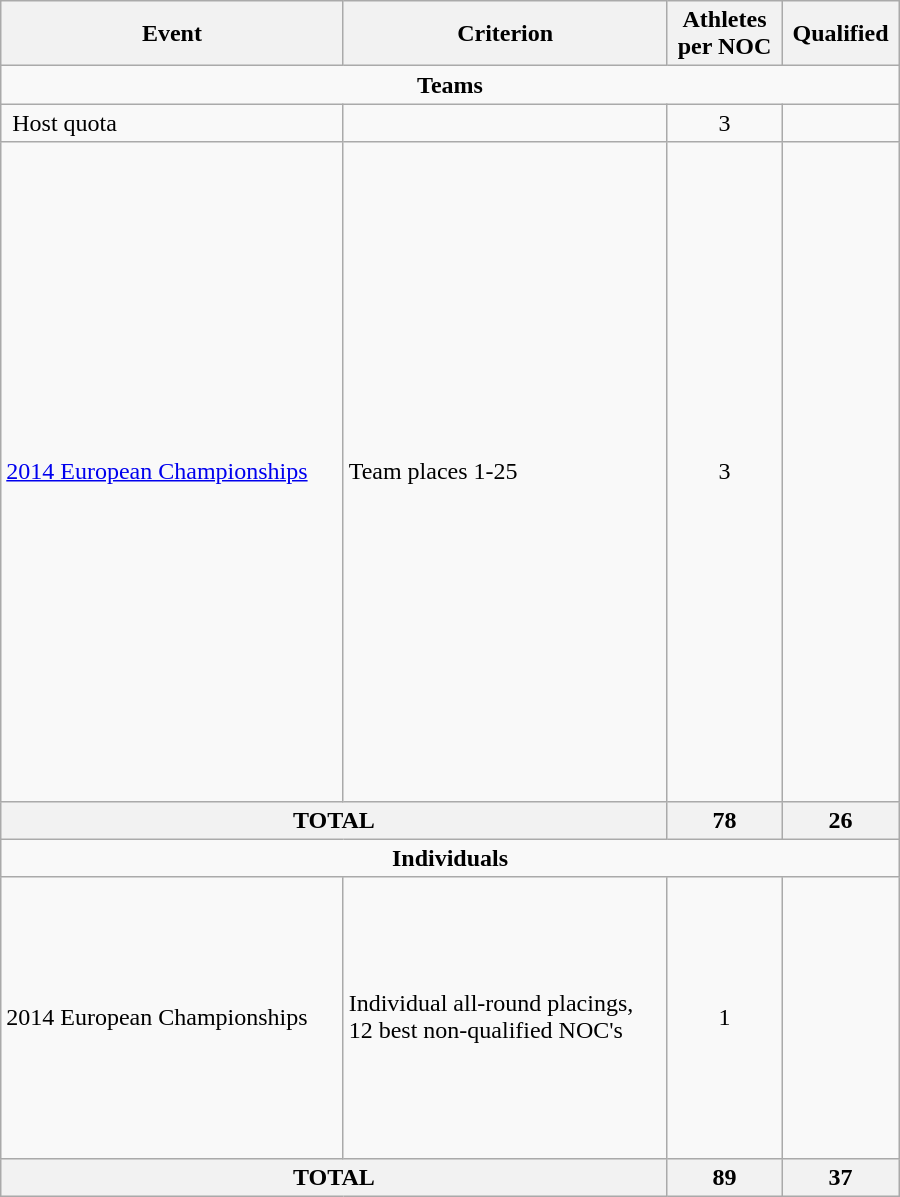<table class="wikitable" style="width:600px;">
<tr>
<th>Event</th>
<th>Criterion</th>
<th>Athletes<br>per NOC</th>
<th>Qualified</th>
</tr>
<tr>
<td colspan="4" style="text-align:center"><strong>Teams</strong></td>
</tr>
<tr>
<td> Host quota</td>
<td> </td>
<td align=center>3</td>
<td></td>
</tr>
<tr>
<td><a href='#'>2014 European Championships</a></td>
<td>Team places 1-25</td>
<td align=center>3</td>
<td><br><br><br><br><br><br><br><br><br><br><br><br><br><br><br><br><br><br><br><br><br><br><br><br></td>
</tr>
<tr>
<th colspan="2">TOTAL</th>
<th>78</th>
<th>26</th>
</tr>
<tr>
<td colspan="4" style="text-align:center"><strong>Individuals</strong></td>
</tr>
<tr>
<td>2014 European Championships</td>
<td>Individual all-round placings,<br>12 best non-qualified NOC's</td>
<td align=center>1</td>
<td><br><br><br><br><br><br><br><br><br><br></td>
</tr>
<tr>
<th colspan="2">TOTAL</th>
<th>89</th>
<th>37</th>
</tr>
</table>
